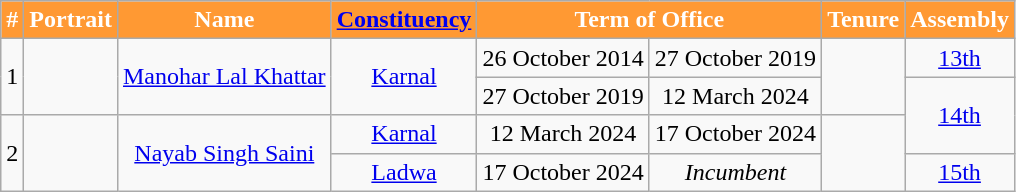<table class="wikitable" style="text-align:center;">
<tr>
<th style="background-color:#FF9933; color:white">#</th>
<th style="background-color:#FF9933; color:white">Portrait</th>
<th style="background-color:#FF9933; color:white">Name</th>
<th style="background-color:#FF9933; color:white"><a href='#'>Constituency</a></th>
<th colspan="2" style="background-color:#FF9933; color:white">Term of Office</th>
<th style="background-color:#FF9933; color:white">Tenure</th>
<th style="background-color:#FF9933; color:white">Assembly</th>
</tr>
<tr>
<td rowspan="2">1</td>
<td rowspan="2"></td>
<td rowspan="2"><a href='#'>Manohar Lal Khattar</a></td>
<td rowspan="2"><a href='#'>Karnal</a></td>
<td>26 October 2014</td>
<td>27 October 2019</td>
<td rowspan="2"></td>
<td><a href='#'>13th</a></td>
</tr>
<tr>
<td>27 October 2019</td>
<td>12 March 2024</td>
<td rowspan="2"><a href='#'>14th</a></td>
</tr>
<tr>
<td rowspan="2">2</td>
<td rowspan="2"></td>
<td rowspan="2"><a href='#'>Nayab Singh Saini</a></td>
<td><a href='#'>Karnal</a></td>
<td>12 March 2024</td>
<td>17 October 2024</td>
<td rowspan="2"></td>
</tr>
<tr>
<td><a href='#'>Ladwa</a></td>
<td>17 October 2024</td>
<td><em>Incumbent</em></td>
<td><a href='#'>15th</a></td>
</tr>
</table>
